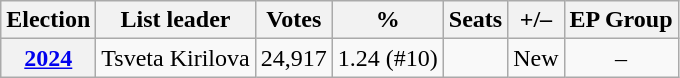<table class="wikitable" style="text-align:center">
<tr>
<th>Election</th>
<th>List leader</th>
<th>Votes</th>
<th>%</th>
<th>Seats</th>
<th>+/–</th>
<th>EP Group</th>
</tr>
<tr>
<th><a href='#'>2024</a></th>
<td>Tsveta Kirilova</td>
<td>24,917</td>
<td>1.24 (#10)</td>
<td></td>
<td>New</td>
<td>–</td>
</tr>
</table>
